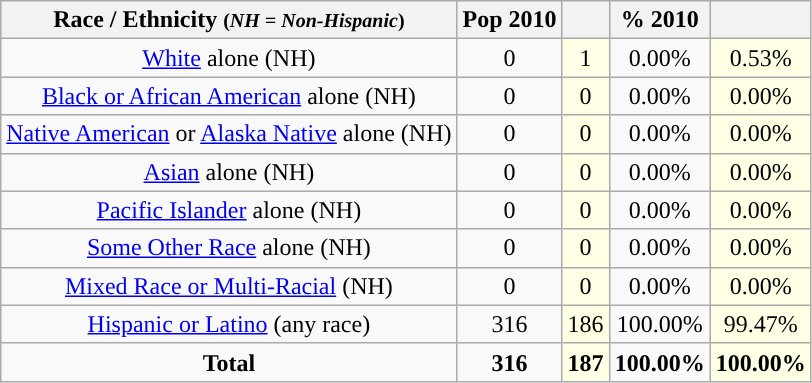<table class="wikitable" style="text-align:center;">
<tr>
<th>Race / Ethnicity <small>(<em>NH = Non-Hispanic</em>)</small></th>
<th>Pop 2010</th>
<th></th>
<th>% 2010</th>
<th></th>
</tr>
<tr>
<td><a href='#'>White</a> alone (NH)</td>
<td>0</td>
<td style='background: #ffffe6;'>1</td>
<td>0.00%</td>
<td style='background: #ffffe6;'>0.53%</td>
</tr>
<tr>
<td><a href='#'>Black or African American</a> alone (NH)</td>
<td>0</td>
<td style='background: #ffffe6;'>0</td>
<td>0.00%</td>
<td style='background: #ffffe6;'>0.00%</td>
</tr>
<tr>
<td><a href='#'>Native American</a> or <a href='#'>Alaska Native</a> alone (NH)</td>
<td>0</td>
<td style='background: #ffffe6;'>0</td>
<td>0.00%</td>
<td style='background: #ffffe6;'>0.00%</td>
</tr>
<tr>
<td><a href='#'>Asian</a> alone (NH)</td>
<td>0</td>
<td style='background: #ffffe6;'>0</td>
<td>0.00%</td>
<td style='background: #ffffe6;'>0.00%</td>
</tr>
<tr>
<td><a href='#'>Pacific Islander</a> alone (NH)</td>
<td>0</td>
<td style='background: #ffffe6;'>0</td>
<td>0.00%</td>
<td style='background: #ffffe6;'>0.00%</td>
</tr>
<tr>
<td><a href='#'>Some Other Race</a> alone (NH)</td>
<td>0</td>
<td style='background: #ffffe6;'>0</td>
<td>0.00%</td>
<td style='background: #ffffe6;'>0.00%</td>
</tr>
<tr>
<td><a href='#'>Mixed Race or Multi-Racial</a> (NH)</td>
<td>0</td>
<td style='background: #ffffe6;'>0</td>
<td>0.00%</td>
<td style='background: #ffffe6;'>0.00%</td>
</tr>
<tr>
<td><a href='#'>Hispanic or Latino</a> (any race)</td>
<td>316</td>
<td style='background: #ffffe6;'>186</td>
<td>100.00%</td>
<td style='background: #ffffe6;'>99.47%</td>
</tr>
<tr>
<td><strong>Total</strong></td>
<td><strong>316</strong></td>
<td style='background: #ffffe6;'><strong>187</strong></td>
<td><strong>100.00%</strong></td>
<td style='background: #ffffe6;'><strong>100.00%</strong></td>
</tr>
</table>
